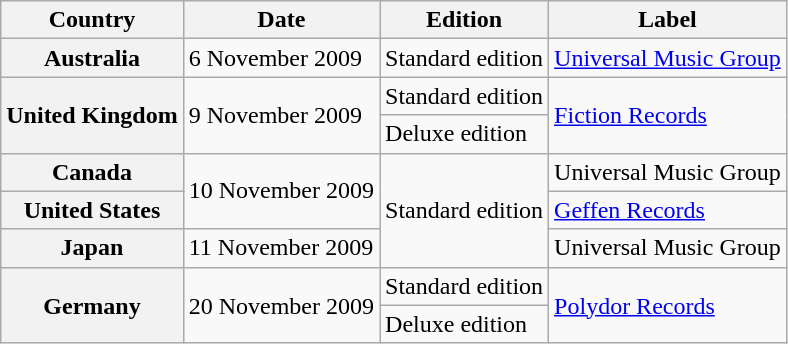<table class="wikitable plainrowheaders">
<tr>
<th scope="col">Country</th>
<th scope="col">Date</th>
<th scope="col">Edition</th>
<th scope="col">Label</th>
</tr>
<tr>
<th scope="row">Australia</th>
<td>6 November 2009</td>
<td>Standard edition</td>
<td><a href='#'>Universal Music Group</a></td>
</tr>
<tr>
<th scope="row" rowspan="2">United Kingdom</th>
<td rowspan="2">9 November 2009</td>
<td>Standard edition</td>
<td rowspan="2"><a href='#'>Fiction Records</a></td>
</tr>
<tr>
<td>Deluxe edition</td>
</tr>
<tr>
<th scope="row">Canada</th>
<td rowspan="2">10 November 2009</td>
<td rowspan="3">Standard edition</td>
<td>Universal Music Group</td>
</tr>
<tr>
<th scope="row">United States</th>
<td><a href='#'>Geffen Records</a></td>
</tr>
<tr>
<th scope="row">Japan</th>
<td>11 November 2009</td>
<td>Universal Music Group</td>
</tr>
<tr>
<th scope="row" rowspan="2">Germany</th>
<td rowspan="2">20 November 2009</td>
<td>Standard edition</td>
<td rowspan="2"><a href='#'>Polydor Records</a></td>
</tr>
<tr>
<td>Deluxe edition</td>
</tr>
</table>
